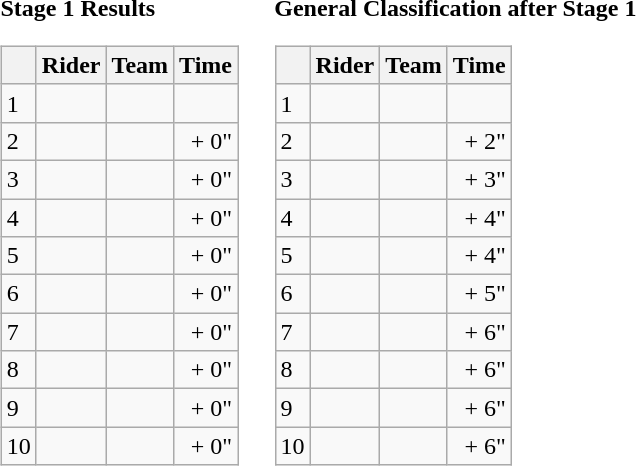<table>
<tr>
<td><strong>Stage 1 Results</strong><br><table class="wikitable">
<tr>
<th></th>
<th>Rider</th>
<th>Team</th>
<th>Time</th>
</tr>
<tr>
<td>1</td>
<td></td>
<td></td>
<td align="right"></td>
</tr>
<tr>
<td>2</td>
<td></td>
<td></td>
<td align="right">+ 0"</td>
</tr>
<tr>
<td>3</td>
<td></td>
<td></td>
<td align="right">+ 0"</td>
</tr>
<tr>
<td>4</td>
<td></td>
<td></td>
<td align="right">+ 0"</td>
</tr>
<tr>
<td>5</td>
<td></td>
<td></td>
<td align="right">+ 0"</td>
</tr>
<tr>
<td>6</td>
<td></td>
<td></td>
<td align="right">+ 0"</td>
</tr>
<tr>
<td>7</td>
<td></td>
<td></td>
<td align="right">+ 0"</td>
</tr>
<tr>
<td>8</td>
<td></td>
<td></td>
<td align="right">+ 0"</td>
</tr>
<tr>
<td>9</td>
<td></td>
<td></td>
<td align="right">+ 0"</td>
</tr>
<tr>
<td>10</td>
<td></td>
<td></td>
<td align="right">+ 0"</td>
</tr>
</table>
</td>
<td></td>
<td><strong>General Classification after Stage 1</strong><br><table class="wikitable">
<tr>
<th></th>
<th>Rider</th>
<th>Team</th>
<th>Time</th>
</tr>
<tr>
<td>1</td>
<td> </td>
<td></td>
<td align="right"></td>
</tr>
<tr>
<td>2</td>
<td></td>
<td></td>
<td align="right">+ 2"</td>
</tr>
<tr>
<td>3</td>
<td></td>
<td></td>
<td align="right">+ 3"</td>
</tr>
<tr>
<td>4</td>
<td> </td>
<td></td>
<td align="right">+ 4"</td>
</tr>
<tr>
<td>5</td>
<td></td>
<td></td>
<td align="right">+ 4"</td>
</tr>
<tr>
<td>6</td>
<td></td>
<td></td>
<td align="right">+ 5"</td>
</tr>
<tr>
<td>7</td>
<td></td>
<td></td>
<td align="right">+ 6"</td>
</tr>
<tr>
<td>8</td>
<td></td>
<td></td>
<td align="right">+ 6"</td>
</tr>
<tr>
<td>9</td>
<td> </td>
<td></td>
<td align="right">+ 6"</td>
</tr>
<tr>
<td>10</td>
<td></td>
<td></td>
<td align="right">+ 6"</td>
</tr>
</table>
</td>
</tr>
</table>
